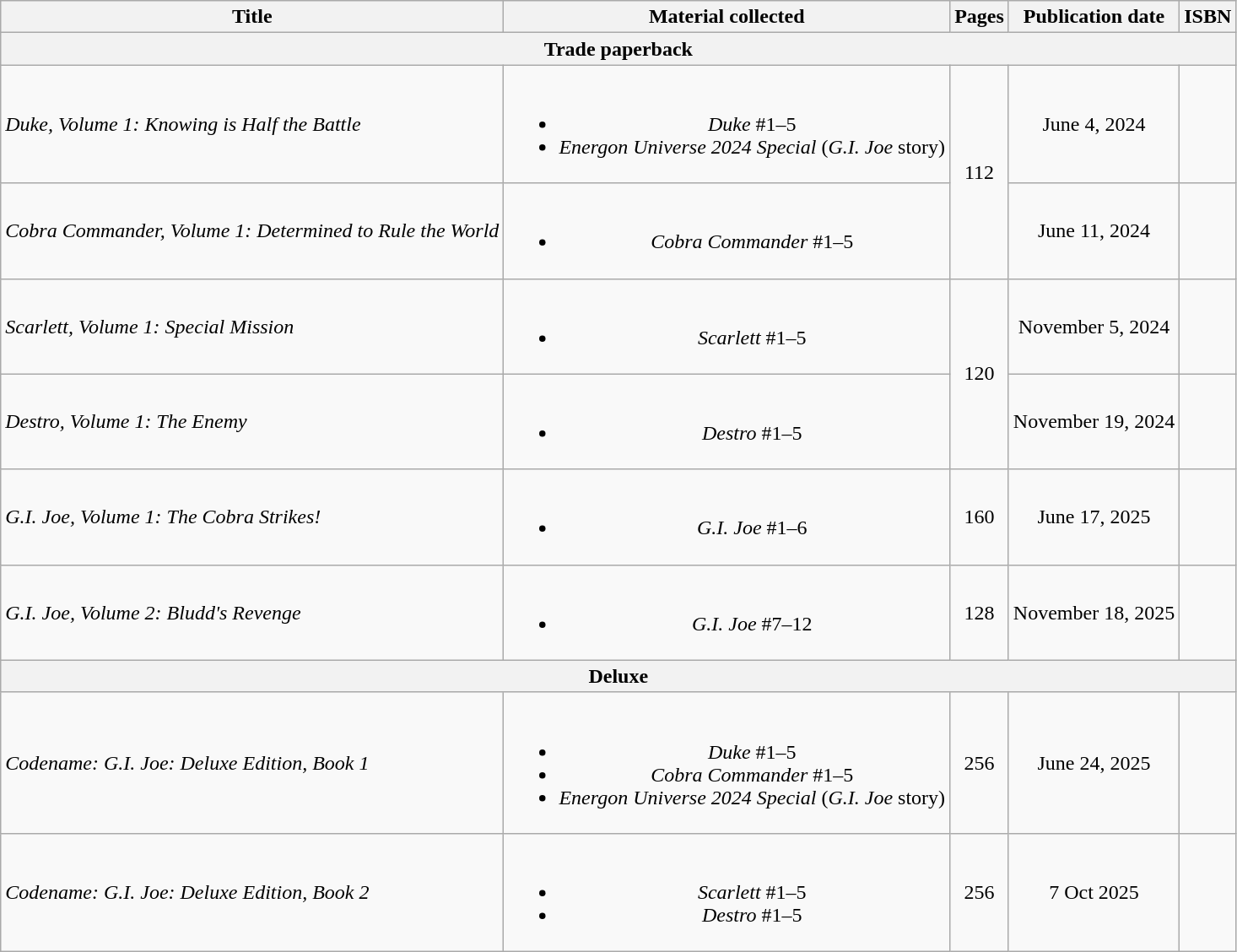<table class="wikitable" style="text-align: center;">
<tr>
<th>Title</th>
<th>Material collected</th>
<th>Pages</th>
<th><strong>Publication date</strong></th>
<th>ISBN</th>
</tr>
<tr>
<th colspan="5">Trade paperback</th>
</tr>
<tr>
<td align="left"><em>Duke, Volume 1: Knowing is Half the Battle</em></td>
<td><br><ul><li><em>Duke</em> #1–5</li><li><em>Energon Universe 2024 Special</em> (<em>G.I. Joe</em> story)</li></ul></td>
<td rowspan="2">112</td>
<td>June 4, 2024</td>
<td></td>
</tr>
<tr>
<td align="left"><em>Cobra Commander, Volume 1: Determined to Rule the World</em></td>
<td><br><ul><li><em>Cobra Commander</em> #1–5</li></ul></td>
<td>June 11, 2024</td>
<td></td>
</tr>
<tr>
<td align="left"><em>Scarlett, Volume 1: Special Mission</em></td>
<td><br><ul><li><em>Scarlett</em> #1–5</li></ul></td>
<td rowspan="2">120</td>
<td>November 5, 2024</td>
<td></td>
</tr>
<tr>
<td align="left"><em>Destro, Volume 1: The Enemy</em></td>
<td><br><ul><li><em>Destro</em> #1–5</li></ul></td>
<td>November 19, 2024</td>
<td></td>
</tr>
<tr>
<td align="left"><em>G.I. Joe, Volume 1: The Cobra Strikes!</em></td>
<td><br><ul><li><em>G.I. Joe</em> #1–6</li></ul></td>
<td>160</td>
<td>June 17, 2025</td>
<td></td>
</tr>
<tr>
<td align="left"><em>G.I. Joe, Volume 2: Bludd's Revenge</em></td>
<td><br><ul><li><em>G.I. Joe</em> #7–12</li></ul></td>
<td>128</td>
<td>November 18, 2025</td>
<td></td>
</tr>
<tr>
<th colspan="5">Deluxe</th>
</tr>
<tr>
<td align="left"><em>Codename: G.I. Joe: Deluxe Edition, Book 1</em></td>
<td><br><ul><li><em>Duke</em> #1–5</li><li><em>Cobra Commander</em> #1–5</li><li><em>Energon Universe 2024 Special</em> (<em>G.I. Joe</em> story)</li></ul></td>
<td>256</td>
<td>June 24, 2025</td>
<td></td>
</tr>
<tr>
<td align="left"><em>Codename: G.I. Joe: Deluxe Edition, Book 2</em></td>
<td><br><ul><li><em>Scarlett</em> #1–5</li><li><em>Destro</em> #1–5</li></ul></td>
<td style="text-align: center;">256</td>
<td>7 Oct 2025</td>
<td></td>
</tr>
</table>
